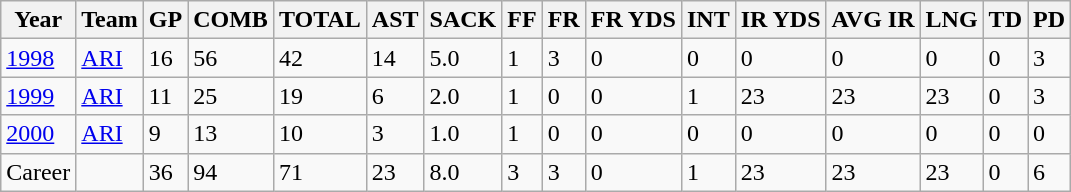<table class="wikitable">
<tr>
<th>Year</th>
<th>Team</th>
<th>GP</th>
<th>COMB</th>
<th>TOTAL</th>
<th>AST</th>
<th>SACK</th>
<th>FF</th>
<th>FR</th>
<th>FR YDS</th>
<th>INT</th>
<th>IR YDS</th>
<th>AVG IR</th>
<th>LNG</th>
<th>TD</th>
<th>PD</th>
</tr>
<tr>
<td><a href='#'>1998</a></td>
<td><a href='#'>ARI</a></td>
<td>16</td>
<td>56</td>
<td>42</td>
<td>14</td>
<td>5.0</td>
<td>1</td>
<td>3</td>
<td>0</td>
<td>0</td>
<td>0</td>
<td>0</td>
<td>0</td>
<td>0</td>
<td>3</td>
</tr>
<tr>
<td><a href='#'>1999</a></td>
<td><a href='#'>ARI</a></td>
<td>11</td>
<td>25</td>
<td>19</td>
<td>6</td>
<td>2.0</td>
<td>1</td>
<td>0</td>
<td>0</td>
<td>1</td>
<td>23</td>
<td>23</td>
<td>23</td>
<td>0</td>
<td>3</td>
</tr>
<tr>
<td><a href='#'>2000</a></td>
<td><a href='#'>ARI</a></td>
<td>9</td>
<td>13</td>
<td>10</td>
<td>3</td>
<td>1.0</td>
<td>1</td>
<td>0</td>
<td>0</td>
<td>0</td>
<td>0</td>
<td>0</td>
<td>0</td>
<td>0</td>
<td>0</td>
</tr>
<tr>
<td>Career</td>
<td></td>
<td>36</td>
<td>94</td>
<td>71</td>
<td>23</td>
<td>8.0</td>
<td>3</td>
<td>3</td>
<td>0</td>
<td>1</td>
<td>23</td>
<td>23</td>
<td>23</td>
<td>0</td>
<td>6</td>
</tr>
</table>
